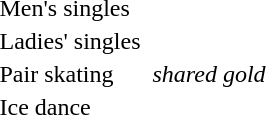<table>
<tr>
<td>Men's singles <br> </td>
<td></td>
<td></td>
<td></td>
</tr>
<tr>
<td>Ladies' singles <br></td>
<td></td>
<td></td>
<td></td>
</tr>
<tr>
<td rowspan=2>Pair skating <br></td>
<td></td>
<td rowspan=2><em>shared gold</em></td>
<td rowspan=2></td>
</tr>
<tr>
<td></td>
</tr>
<tr>
<td>Ice dance <br></td>
<td></td>
<td></td>
<td></td>
</tr>
</table>
